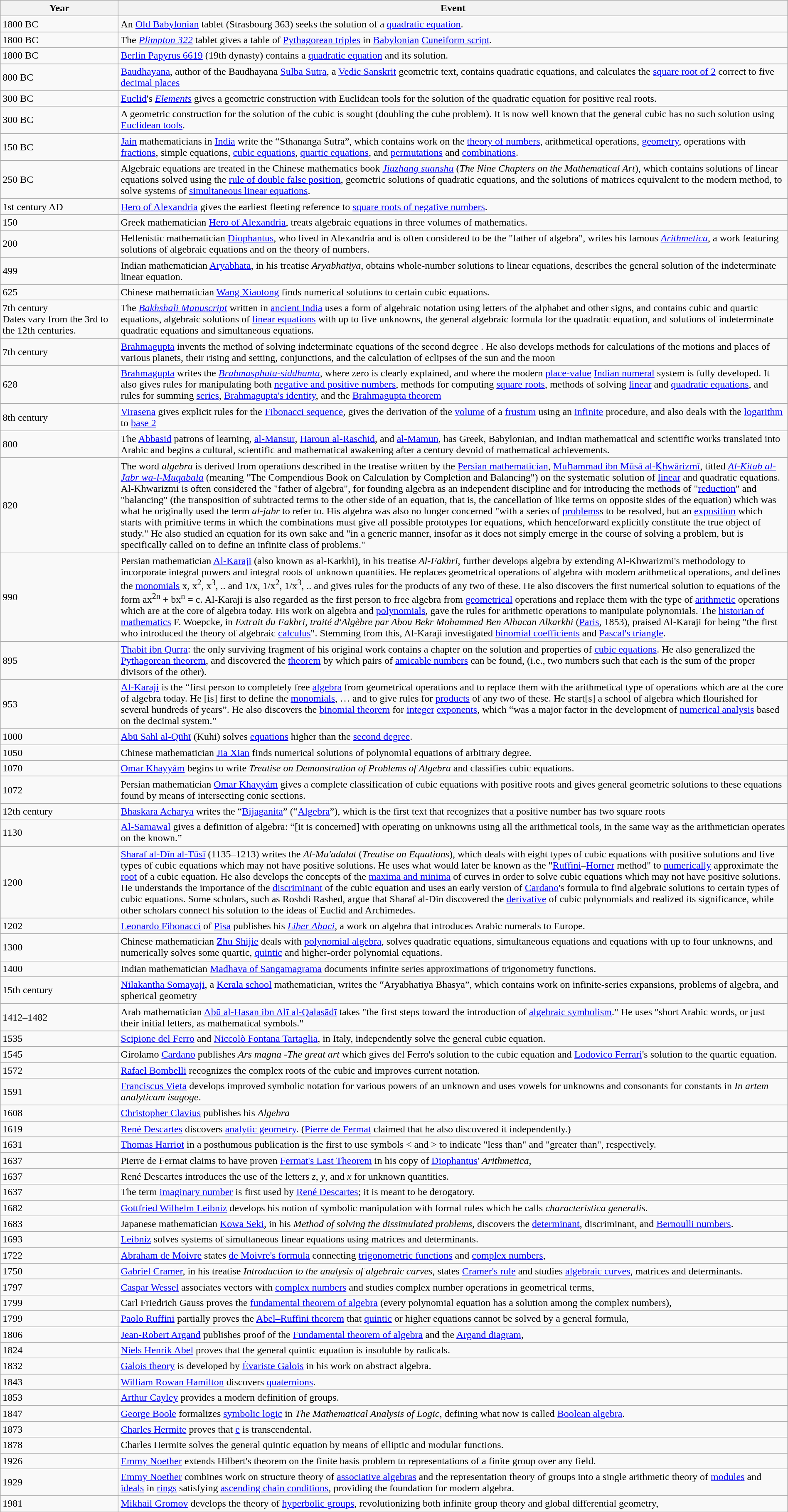<table class="wikitable" style="width:100%;">
<tr>
<th style="width:15%">Year</th>
<th>Event</th>
</tr>
<tr>
<td> 1800 BC</td>
<td>An <a href='#'>Old Babylonian</a> tablet (Strasbourg 363) seeks the solution of a <a href='#'>quadratic equation</a>.</td>
</tr>
<tr>
<td> 1800 BC</td>
<td>The <em><a href='#'>Plimpton 322</a></em> tablet gives a table of <a href='#'>Pythagorean triples</a> in <a href='#'>Babylonian</a> <a href='#'>Cuneiform script</a>.</td>
</tr>
<tr>
<td>1800 BC</td>
<td><a href='#'>Berlin Papyrus 6619</a> (19th dynasty) contains a <a href='#'>quadratic equation</a> and its solution.</td>
</tr>
<tr>
<td>800 BC</td>
<td><a href='#'>Baudhayana</a>, author of the Baudhayana <a href='#'>Sulba Sutra</a>, a <a href='#'>Vedic Sanskrit</a> geometric text, contains quadratic equations, and calculates the <a href='#'>square root of 2</a> correct to five <a href='#'>decimal places</a></td>
</tr>
<tr>
<td> 300 BC</td>
<td><a href='#'>Euclid</a>'s <em><a href='#'>Elements</a></em> gives a geometric construction with Euclidean tools for the solution of the quadratic equation for positive real roots.</td>
</tr>
<tr>
<td> 300 BC</td>
<td>A geometric construction for the solution of the cubic is sought (doubling the cube problem).  It is now well known that the general cubic has no such solution using <a href='#'>Euclidean tools</a>.</td>
</tr>
<tr>
<td>150 BC</td>
<td><a href='#'>Jain</a> mathematicians in <a href='#'>India</a> write the “Sthananga Sutra”, which contains work on the <a href='#'>theory of numbers</a>, arithmetical operations, <a href='#'>geometry</a>, operations with <a href='#'>fractions</a>, simple equations, <a href='#'>cubic equations</a>, <a href='#'>quartic equations</a>, and <a href='#'>permutations</a> and <a href='#'>combinations</a>.</td>
</tr>
<tr>
<td>250 BC</td>
<td>Algebraic equations are treated in the Chinese mathematics book <em><a href='#'>Jiuzhang suanshu</a></em> (<em>The Nine Chapters on the Mathematical Art</em>), which contains solutions of linear equations solved using the <a href='#'>rule of double false position</a>, geometric solutions of quadratic equations, and the solutions of matrices equivalent to the modern method, to solve systems of <a href='#'>simultaneous linear equations</a>.</td>
</tr>
<tr>
<td>1st century AD</td>
<td><a href='#'>Hero of Alexandria</a> gives the earliest fleeting reference to <a href='#'>square roots of negative numbers</a>.</td>
</tr>
<tr>
<td> 150</td>
<td>Greek mathematician <a href='#'>Hero of Alexandria</a>, treats algebraic equations in three volumes of mathematics.</td>
</tr>
<tr>
<td> 200</td>
<td>Hellenistic mathematician <a href='#'>Diophantus</a>, who lived in Alexandria and is often considered to be the "father of algebra", writes his famous <em><a href='#'>Arithmetica</a></em>, a work featuring solutions of algebraic equations and on the theory of numbers.</td>
</tr>
<tr>
<td>499</td>
<td>Indian mathematician <a href='#'>Aryabhata</a>, in his treatise <em>Aryabhatiya</em>, obtains whole-number solutions to linear equations, describes the general solution of the indeterminate linear equation.</td>
</tr>
<tr>
<td> 625</td>
<td>Chinese mathematician <a href='#'>Wang Xiaotong</a> finds numerical solutions to certain cubic equations.</td>
</tr>
<tr>
<td> 7th century<br>Dates vary from the 3rd to the 12th centuries.</td>
<td>The <em><a href='#'>Bakhshali Manuscript</a></em> written in <a href='#'>ancient India</a> uses a form of algebraic notation using letters of the alphabet and other signs, and contains cubic and quartic equations, algebraic solutions of <a href='#'>linear equations</a> with up to five unknowns, the general algebraic formula for the quadratic equation, and solutions of indeterminate quadratic equations and simultaneous equations.</td>
</tr>
<tr>
<td>7th century</td>
<td><a href='#'>Brahmagupta</a> invents the method of solving indeterminate equations of the second degree . He also develops methods for calculations of the motions and places of various planets, their rising and setting, conjunctions, and the calculation of eclipses of the sun and the moon</td>
</tr>
<tr>
<td>628</td>
<td><a href='#'>Brahmagupta</a> writes the <em><a href='#'>Brahmasphuta-siddhanta</a></em>, where zero is clearly explained, and where the modern <a href='#'>place-value</a> <a href='#'>Indian numeral</a> system is fully developed. It also gives rules for manipulating both <a href='#'>negative and positive numbers</a>, methods for computing <a href='#'>square roots</a>, methods of solving <a href='#'>linear</a> and <a href='#'>quadratic equations</a>, and rules for summing <a href='#'>series</a>, <a href='#'>Brahmagupta's identity</a>, and the <a href='#'>Brahmagupta theorem</a></td>
</tr>
<tr>
<td>8th century</td>
<td><a href='#'>Virasena</a> gives explicit rules for the <a href='#'>Fibonacci sequence</a>, gives the derivation of the <a href='#'>volume</a> of a <a href='#'>frustum</a> using an <a href='#'>infinite</a> procedure, and also deals with the <a href='#'>logarithm</a> to <a href='#'>base 2</a></td>
</tr>
<tr>
<td> 800</td>
<td>The <a href='#'>Abbasid</a> patrons of learning, <a href='#'>al-Mansur</a>, <a href='#'>Haroun al-Raschid</a>, and <a href='#'>al-Mamun</a>, has Greek, Babylonian, and Indian mathematical and scientific works translated into Arabic and begins a cultural, scientific and mathematical awakening after a century devoid of mathematical achievements.</td>
</tr>
<tr>
<td>820</td>
<td>The word <em>algebra</em> is derived from operations described in the treatise written by the <a href='#'>Persian mathematician</a>, <a href='#'>Muḥammad ibn Mūsā al-Ḵhwārizmī</a>, titled <em><a href='#'>Al-Kitab al-Jabr wa-l-Muqabala</a></em> (meaning "The Compendious Book on Calculation by Completion and Balancing") on the systematic solution of <a href='#'>linear</a> and quadratic equations. Al-Khwarizmi is often considered the "father of algebra", for founding algebra as an independent discipline and for introducing the methods of "<a href='#'>reduction</a>" and "balancing" (the transposition of subtracted terms to the other side of an equation, that is, the cancellation of like terms on opposite sides of the equation) which was what he originally used the term <em>al-jabr</em> to refer to. His algebra was also no longer concerned "with a series of <a href='#'>problems</a>s to be resolved, but an <a href='#'>exposition</a> which starts with primitive terms in which the combinations must give all possible prototypes for equations, which henceforward explicitly constitute the true object of study." He also studied an equation for its own sake and "in a generic manner, insofar as it does not simply emerge in the course of solving a problem, but is specifically called on to define an infinite class of problems."</td>
</tr>
<tr>
<td> 990</td>
<td>Persian mathematician <a href='#'>Al-Karaji</a> (also known as al-Karkhi), in his treatise <em>Al-Fakhri</em>, further develops algebra by extending Al-Khwarizmi's methodology to incorporate integral powers and integral roots of unknown quantities. He replaces geometrical operations of algebra with modern arithmetical operations, and defines the <a href='#'>monomials</a> x, x<sup>2</sup>, x<sup>3</sup>, .. and 1/x, 1/x<sup>2</sup>, 1/x<sup>3</sup>, .. and gives rules for the products of any two of these. He also discovers the first numerical solution to equations of the form ax<sup>2n</sup> + bx<sup>n</sup> = c. Al-Karaji is also regarded as the first person to free algebra from <a href='#'>geometrical</a> operations and replace them with the type of <a href='#'>arithmetic</a> operations which are at the core of algebra today. His work on algebra and <a href='#'>polynomials</a>, gave the rules for arithmetic operations to manipulate polynomials. The <a href='#'>historian of mathematics</a> F. Woepcke, in <em>Extrait du Fakhri, traité d'Algèbre par Abou Bekr Mohammed Ben Alhacan Alkarkhi</em> (<a href='#'>Paris</a>, 1853), praised Al-Karaji for being "the first who introduced the theory of algebraic <a href='#'>calculus</a>". Stemming from this, Al-Karaji investigated <a href='#'>binomial coefficients</a> and <a href='#'>Pascal's triangle</a>.</td>
</tr>
<tr>
<td>895</td>
<td><a href='#'>Thabit ibn Qurra</a>: the only surviving fragment of his original work contains a chapter on the solution and properties of <a href='#'>cubic equations</a>. He also generalized the <a href='#'>Pythagorean theorem</a>, and discovered the <a href='#'>theorem</a> by which pairs of <a href='#'>amicable numbers</a> can be found, (i.e., two numbers such that each is the sum of the proper divisors of the other).</td>
</tr>
<tr>
<td>953</td>
<td><a href='#'>Al-Karaji</a> is the “first person to completely free <a href='#'>algebra</a> from geometrical operations and to replace them with the arithmetical type of operations which are at the core of algebra today. He [is] first to define the <a href='#'>monomials</a>, … and to give rules for <a href='#'>products</a> of any two of these. He start[s] a school of algebra which flourished for several hundreds of years”. He also discovers the <a href='#'>binomial theorem</a> for <a href='#'>integer</a> <a href='#'>exponents</a>, which “was a major factor in the development of <a href='#'>numerical analysis</a> based on the decimal system.”</td>
</tr>
<tr>
<td> 1000</td>
<td><a href='#'>Abū Sahl al-Qūhī</a> (Kuhi) solves <a href='#'>equations</a> higher than the <a href='#'>second degree</a>.</td>
</tr>
<tr>
<td> 1050</td>
<td>Chinese mathematician <a href='#'>Jia Xian</a> finds numerical solutions of polynomial equations of arbitrary degree.</td>
</tr>
<tr>
<td>1070</td>
<td><a href='#'>Omar Khayyám</a> begins to write <em>Treatise on Demonstration of Problems of Algebra</em> and classifies cubic equations.</td>
</tr>
<tr>
<td>1072</td>
<td>Persian mathematician <a href='#'>Omar Khayyám</a> gives a complete classification of cubic equations with positive roots and gives general geometric solutions to these equations found by means of intersecting conic sections.</td>
</tr>
<tr>
<td>12th century</td>
<td><a href='#'>Bhaskara Acharya</a> writes the “<a href='#'>Bijaganita</a>” (“<a href='#'>Algebra</a>”), which is the first text that recognizes that a positive number has two square roots</td>
</tr>
<tr>
<td>1130</td>
<td><a href='#'>Al-Samawal</a> gives a definition of algebra: “[it is concerned] with operating on unknowns using all the arithmetical tools, in the same way as the arithmetician operates on the known.”</td>
</tr>
<tr>
<td> 1200</td>
<td><a href='#'>Sharaf al-Dīn al-Tūsī</a> (1135–1213) writes the <em>Al-Mu'adalat</em> (<em>Treatise on Equations</em>), which deals with eight types of cubic equations with positive solutions and five types of cubic equations which may not have positive solutions. He uses what would later be known as the "<a href='#'>Ruffini</a>–<a href='#'>Horner</a> method" to <a href='#'>numerically</a> approximate the <a href='#'>root</a> of a cubic equation. He also develops the concepts of the <a href='#'>maxima and minima</a> of curves in order to solve cubic equations which may not have positive solutions. He understands the importance of the <a href='#'>discriminant</a> of the cubic equation and uses an early version of <a href='#'>Cardano</a>'s formula to find algebraic solutions to certain types of cubic equations. Some scholars, such as Roshdi Rashed, argue that Sharaf al-Din discovered the <a href='#'>derivative</a> of cubic polynomials and realized its significance, while other scholars connect his solution to the ideas of Euclid and Archimedes.</td>
</tr>
<tr>
<td>1202</td>
<td><a href='#'>Leonardo Fibonacci</a> of <a href='#'>Pisa</a> publishes his <em><a href='#'>Liber Abaci</a></em>, a work on algebra that introduces Arabic numerals to Europe.</td>
</tr>
<tr>
<td> 1300</td>
<td>Chinese mathematician <a href='#'>Zhu Shijie</a> deals with <a href='#'>polynomial algebra</a>, solves quadratic equations, simultaneous equations and equations with up to four unknowns, and numerically solves some quartic, <a href='#'>quintic</a> and higher-order polynomial equations.</td>
</tr>
<tr>
<td> 1400</td>
<td>Indian mathematician <a href='#'>Madhava of Sangamagrama</a> documents infinite series approximations of trigonometry functions.</td>
</tr>
<tr>
<td>15th century</td>
<td><a href='#'>Nilakantha Somayaji</a>, a <a href='#'>Kerala school</a> mathematician, writes the “Aryabhatiya Bhasya”, which contains work on infinite-series expansions, problems of algebra, and spherical geometry</td>
</tr>
<tr>
<td>1412–1482</td>
<td>Arab mathematician <a href='#'>Abū al-Hasan ibn Alī al-Qalasādī</a> takes "the first steps toward the introduction of <a href='#'>algebraic symbolism</a>." He uses "short Arabic words, or just their initial letters, as mathematical symbols."</td>
</tr>
<tr>
<td>1535</td>
<td><a href='#'>Scipione del Ferro</a> and <a href='#'>Niccolò Fontana Tartaglia</a>, in Italy, independently solve the general cubic equation.</td>
</tr>
<tr>
<td>1545</td>
<td>Girolamo <a href='#'>Cardano</a> publishes <em>Ars magna</em> -<em>The great art</em> which gives del Ferro's solution to the cubic equation and <a href='#'>Lodovico Ferrari</a>'s solution to the quartic equation.</td>
</tr>
<tr>
<td>1572</td>
<td><a href='#'>Rafael Bombelli</a> recognizes the complex roots of the cubic and improves current notation.</td>
</tr>
<tr>
<td>1591</td>
<td><a href='#'>Franciscus Vieta</a> develops improved symbolic notation for various powers of an unknown and uses vowels for unknowns and consonants for constants in <em>In artem analyticam isagoge</em>.</td>
</tr>
<tr>
<td>1608</td>
<td><a href='#'>Christopher Clavius</a> publishes his <em>Algebra</em></td>
</tr>
<tr>
<td>1619</td>
<td><a href='#'>René Descartes</a> discovers <a href='#'>analytic geometry</a>. (<a href='#'>Pierre de Fermat</a> claimed that he also discovered it independently.)</td>
</tr>
<tr>
<td>1631</td>
<td><a href='#'>Thomas Harriot</a> in a posthumous publication is the first to use symbols < and > to indicate "less than" and "greater than", respectively.</td>
</tr>
<tr>
<td>1637</td>
<td>Pierre de Fermat claims to have proven <a href='#'>Fermat's Last Theorem</a> in his copy of <a href='#'>Diophantus</a>' <em>Arithmetica</em>,</td>
</tr>
<tr>
<td>1637</td>
<td>René Descartes introduces the use of the letters <em>z</em>, <em>y</em>, and <em>x</em> for unknown quantities.</td>
</tr>
<tr>
<td>1637</td>
<td>The term <a href='#'>imaginary number</a> is first used by <a href='#'>René Descartes</a>; it is meant to be derogatory.</td>
</tr>
<tr>
<td>1682</td>
<td><a href='#'>Gottfried Wilhelm Leibniz</a> develops his notion of symbolic manipulation with formal rules which he calls <em>characteristica generalis</em>.</td>
</tr>
<tr>
<td>1683</td>
<td>Japanese mathematician <a href='#'>Kowa Seki</a>, in his <em>Method of solving the dissimulated problems</em>, discovers the <a href='#'>determinant</a>, discriminant, and <a href='#'>Bernoulli numbers</a>.</td>
</tr>
<tr>
<td>1693</td>
<td><a href='#'>Leibniz</a> solves systems of simultaneous linear equations using matrices and determinants.</td>
</tr>
<tr>
<td>1722</td>
<td><a href='#'>Abraham de Moivre</a> states <a href='#'>de Moivre's formula</a> connecting <a href='#'>trigonometric functions</a> and <a href='#'>complex numbers</a>,</td>
</tr>
<tr>
<td>1750</td>
<td><a href='#'>Gabriel Cramer</a>, in his treatise <em>Introduction to the analysis of algebraic curves</em>, states <a href='#'>Cramer's rule</a> and studies <a href='#'>algebraic curves</a>, matrices and determinants.</td>
</tr>
<tr>
<td>1797</td>
<td><a href='#'>Caspar Wessel</a> associates vectors with <a href='#'>complex numbers</a> and studies complex number operations in geometrical terms,</td>
</tr>
<tr>
<td>1799</td>
<td>Carl Friedrich Gauss proves the <a href='#'>fundamental theorem of algebra</a> (every polynomial equation has a solution among the complex numbers),</td>
</tr>
<tr>
<td>1799</td>
<td><a href='#'>Paolo Ruffini</a> partially proves the <a href='#'>Abel–Ruffini theorem</a> that <a href='#'>quintic</a> or higher equations cannot be solved by a general formula,</td>
</tr>
<tr>
<td>1806</td>
<td><a href='#'>Jean-Robert Argand</a> publishes proof of the <a href='#'>Fundamental theorem of algebra</a> and the <a href='#'>Argand diagram</a>,</td>
</tr>
<tr>
<td>1824</td>
<td><a href='#'>Niels Henrik Abel</a> proves that the general quintic equation is insoluble by radicals.</td>
</tr>
<tr>
<td>1832</td>
<td><a href='#'>Galois theory</a> is developed by <a href='#'>Évariste Galois</a> in his work on abstract algebra.</td>
</tr>
<tr>
<td>1843</td>
<td><a href='#'>William Rowan Hamilton</a> discovers <a href='#'>quaternions</a>.</td>
</tr>
<tr>
<td>1853</td>
<td><a href='#'>Arthur Cayley</a> provides a modern definition of groups.</td>
</tr>
<tr>
<td>1847</td>
<td><a href='#'>George Boole</a> formalizes <a href='#'>symbolic logic</a> in  <em>The Mathematical Analysis of Logic</em>, defining what now is called <a href='#'>Boolean algebra</a>.</td>
</tr>
<tr>
<td>1873</td>
<td><a href='#'>Charles Hermite</a> proves that <a href='#'>e</a> is transcendental.</td>
</tr>
<tr>
<td>1878</td>
<td>Charles Hermite solves the general quintic equation by means of elliptic and modular functions.</td>
</tr>
<tr>
<td>1926</td>
<td><a href='#'>Emmy Noether</a> extends Hilbert's theorem on the finite basis problem to representations of a finite group over any field.</td>
</tr>
<tr>
<td>1929</td>
<td><a href='#'>Emmy Noether</a> combines work on structure theory of <a href='#'>associative algebras</a> and the representation theory of groups into a single arithmetic theory of <a href='#'>modules</a> and <a href='#'>ideals</a> in <a href='#'>rings</a> satisfying <a href='#'>ascending chain conditions</a>, providing the foundation for modern algebra.</td>
</tr>
<tr>
<td>1981</td>
<td><a href='#'>Mikhail Gromov</a> develops the theory of <a href='#'>hyperbolic groups</a>, revolutionizing both infinite group theory and global differential geometry,</td>
</tr>
</table>
